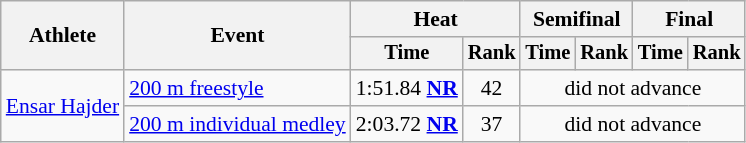<table class=wikitable style="font-size:90%">
<tr>
<th rowspan="2">Athlete</th>
<th rowspan="2">Event</th>
<th colspan="2">Heat</th>
<th colspan="2">Semifinal</th>
<th colspan="2">Final</th>
</tr>
<tr style="font-size:95%">
<th>Time</th>
<th>Rank</th>
<th>Time</th>
<th>Rank</th>
<th>Time</th>
<th>Rank</th>
</tr>
<tr align=center>
<td align=left rowspan=2><a href='#'>Ensar Hajder</a></td>
<td align=left><a href='#'>200 m freestyle</a></td>
<td>1:51.84 <strong><a href='#'>NR</a></strong></td>
<td>42</td>
<td colspan=4>did not advance</td>
</tr>
<tr align=center>
<td align=left><a href='#'>200 m individual medley</a></td>
<td>2:03.72 <strong><a href='#'>NR</a></strong></td>
<td>37</td>
<td colspan=4>did not advance</td>
</tr>
</table>
